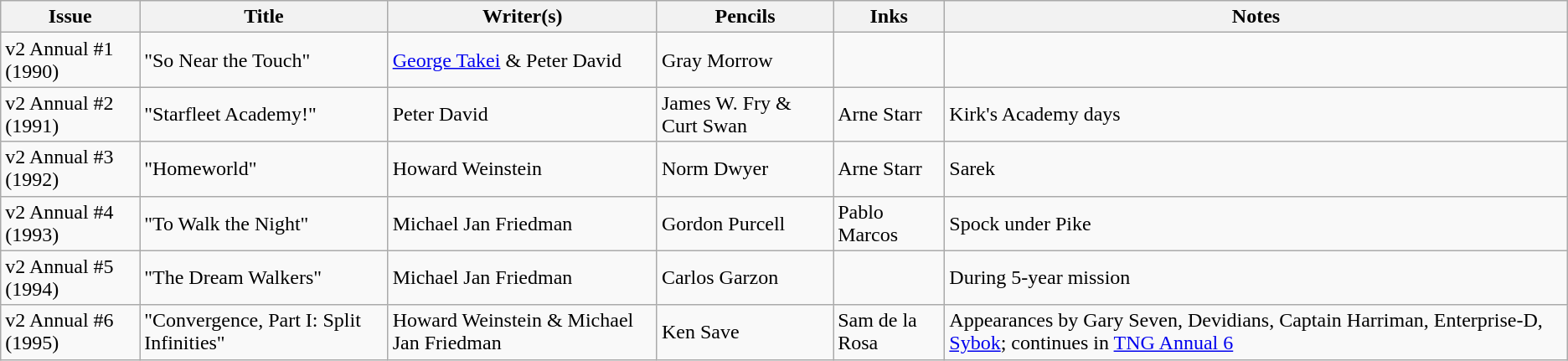<table class="wikitable">
<tr>
<th>Issue</th>
<th>Title</th>
<th>Writer(s)</th>
<th>Pencils</th>
<th>Inks</th>
<th>Notes</th>
</tr>
<tr>
<td>v2 Annual #1 (1990)</td>
<td>"So Near the Touch"</td>
<td><a href='#'>George Takei</a> & Peter David</td>
<td>Gray Morrow</td>
<td></td>
<td></td>
</tr>
<tr>
<td>v2 Annual #2 (1991)</td>
<td>"Starfleet Academy!"</td>
<td>Peter David</td>
<td>James W. Fry & Curt Swan</td>
<td>Arne Starr</td>
<td>Kirk's Academy days</td>
</tr>
<tr>
<td>v2 Annual #3 (1992)</td>
<td>"Homeworld"</td>
<td>Howard Weinstein</td>
<td>Norm Dwyer</td>
<td>Arne Starr</td>
<td>Sarek</td>
</tr>
<tr>
<td>v2 Annual #4 (1993)</td>
<td>"To Walk the Night"</td>
<td>Michael Jan Friedman</td>
<td>Gordon Purcell</td>
<td>Pablo Marcos</td>
<td>Spock under Pike</td>
</tr>
<tr>
<td>v2 Annual #5 (1994)</td>
<td>"The Dream Walkers"</td>
<td>Michael Jan Friedman</td>
<td>Carlos Garzon</td>
<td></td>
<td>During 5-year mission</td>
</tr>
<tr>
<td>v2 Annual #6 (1995)</td>
<td>"Convergence, Part I: Split Infinities"</td>
<td>Howard Weinstein & Michael Jan Friedman</td>
<td>Ken Save</td>
<td>Sam de la Rosa</td>
<td>Appearances by Gary Seven, Devidians, Captain Harriman, Enterprise-D, <a href='#'>Sybok</a>; continues in <a href='#'>TNG Annual 6</a></td>
</tr>
</table>
